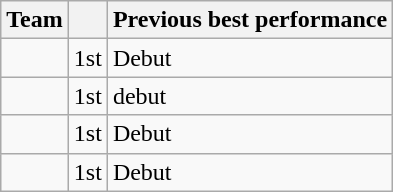<table class="wikitable sortable">
<tr>
<th>Team</th>
<th data-sort-type="number"></th>
<th>Previous best performance</th>
</tr>
<tr>
<td></td>
<td style="text-align:center">1st</td>
<td>Debut</td>
</tr>
<tr>
<td></td>
<td style="text-align:center">1st</td>
<td>debut</td>
</tr>
<tr>
<td></td>
<td style="text-align:center">1st</td>
<td>Debut</td>
</tr>
<tr>
<td></td>
<td style="text-align:center">1st</td>
<td>Debut</td>
</tr>
</table>
